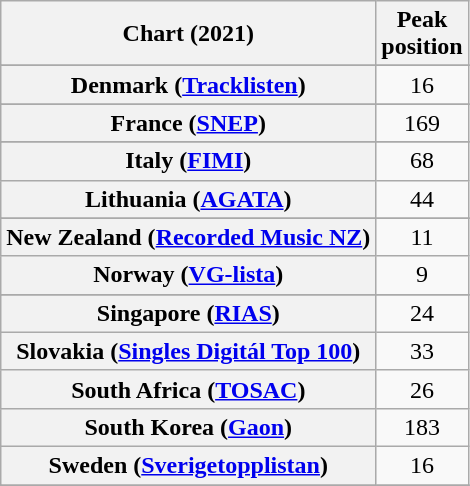<table class="wikitable sortable plainrowheaders" style="text-align:center">
<tr>
<th scope="col">Chart (2021)</th>
<th scope="col">Peak<br>position</th>
</tr>
<tr>
</tr>
<tr>
</tr>
<tr>
</tr>
<tr>
</tr>
<tr>
</tr>
<tr>
<th scope="row">Denmark (<a href='#'>Tracklisten</a>)</th>
<td>16</td>
</tr>
<tr>
</tr>
<tr>
<th scope="row">France (<a href='#'>SNEP</a>)</th>
<td>169</td>
</tr>
<tr>
</tr>
<tr>
</tr>
<tr>
</tr>
<tr>
<th scope="row">Italy (<a href='#'>FIMI</a>)</th>
<td>68</td>
</tr>
<tr>
<th scope="row">Lithuania (<a href='#'>AGATA</a>)</th>
<td>44</td>
</tr>
<tr>
</tr>
<tr>
<th scope="row">New Zealand (<a href='#'>Recorded Music NZ</a>)</th>
<td>11</td>
</tr>
<tr>
<th scope="row">Norway (<a href='#'>VG-lista</a>)</th>
<td>9</td>
</tr>
<tr>
</tr>
<tr>
<th scope="row">Singapore (<a href='#'>RIAS</a>)</th>
<td>24</td>
</tr>
<tr>
<th scope="row">Slovakia (<a href='#'>Singles Digitál Top 100</a>)</th>
<td>33</td>
</tr>
<tr>
<th scope="row">South Africa (<a href='#'>TOSAC</a>)</th>
<td>26</td>
</tr>
<tr>
<th scope="row">South Korea (<a href='#'>Gaon</a>)</th>
<td>183</td>
</tr>
<tr>
<th scope="row">Sweden (<a href='#'>Sverigetopplistan</a>)</th>
<td>16</td>
</tr>
<tr>
</tr>
<tr>
</tr>
<tr>
</tr>
</table>
